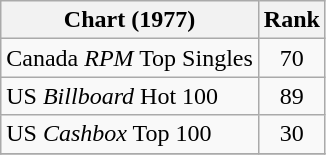<table class="wikitable sortable">
<tr>
<th align="left">Chart (1977)</th>
<th style="text-align:center;">Rank</th>
</tr>
<tr>
<td>Canada <em>RPM</em> Top Singles</td>
<td style="text-align:center;">70</td>
</tr>
<tr>
<td>US <em>Billboard</em> Hot 100</td>
<td style="text-align:center;">89</td>
</tr>
<tr>
<td>US <em>Cashbox</em> Top 100</td>
<td style="text-align:center;">30</td>
</tr>
<tr U|US >
</tr>
</table>
